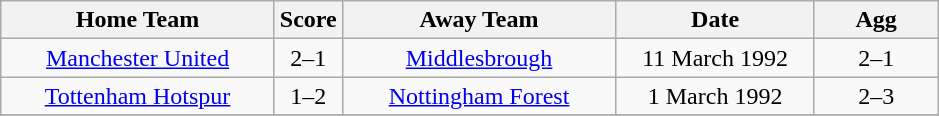<table class="wikitable" style="text-align:center;">
<tr>
<th width=175>Home Team</th>
<th width=20>Score</th>
<th width=175>Away Team</th>
<th width= 125>Date</th>
<th width= 75>Agg</th>
</tr>
<tr>
<td><a href='#'>Manchester United</a></td>
<td>2–1</td>
<td><a href='#'>Middlesbrough</a></td>
<td>11 March 1992</td>
<td>2–1</td>
</tr>
<tr>
<td><a href='#'>Tottenham Hotspur</a></td>
<td>1–2</td>
<td><a href='#'>Nottingham Forest</a></td>
<td>1 March 1992</td>
<td>2–3</td>
</tr>
<tr>
</tr>
</table>
